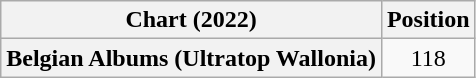<table class="wikitable plainrowheaders" style="text-align:center">
<tr>
<th>Chart (2022)</th>
<th>Position</th>
</tr>
<tr>
<th scope="row">Belgian Albums (Ultratop Wallonia)</th>
<td>118</td>
</tr>
</table>
